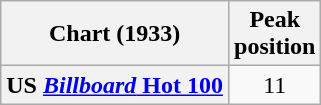<table class="wikitable sortable plainrowheaders" style="text-align:center">
<tr>
<th>Chart (1933)</th>
<th>Peak<br>position</th>
</tr>
<tr>
<th scope="row">US <a href='#'><em>Billboard</em> Hot 100</a></th>
<td>11</td>
</tr>
</table>
